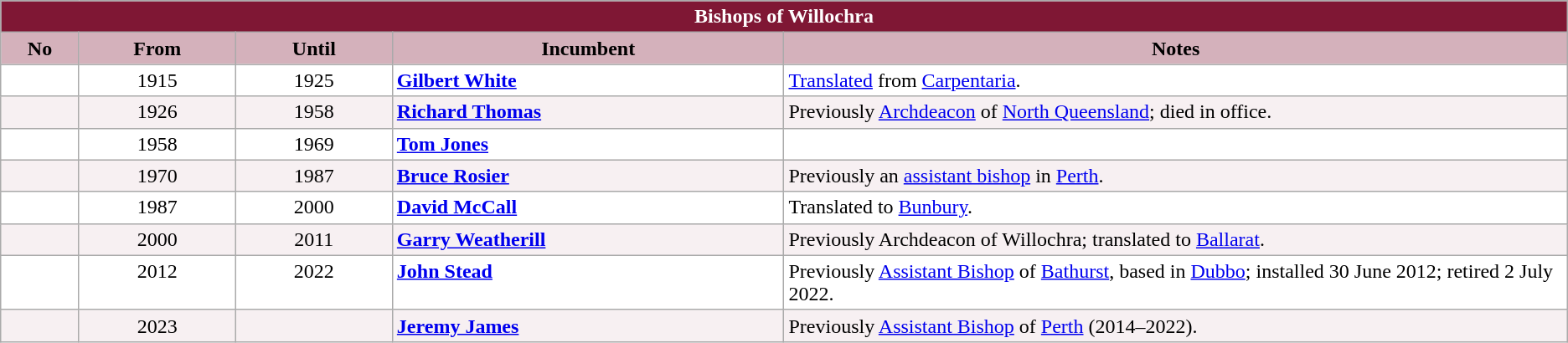<table class="wikitable">
<tr>
<th colspan="5" style="background-color: #7F1734; color: white;">Bishops of Willochra</th>
</tr>
<tr>
<th style="background-color: #D4B1BB; width: 5%;">No</th>
<th style="background-color: #D4B1BB; width: 10%;">From</th>
<th style="background-color: #D4B1BB; width: 10%;">Until</th>
<th style="background-color: #D4B1BB; width: 25%;">Incumbent</th>
<th style="background-color: #D4B1BB; width: 50%;">Notes</th>
</tr>
<tr valign="top" style="background-color: white;">
<td style="text-align: center;"></td>
<td style="text-align: center;">1915</td>
<td style="text-align: center;">1925</td>
<td><strong><a href='#'>Gilbert White</a></strong></td>
<td><a href='#'>Translated</a> from <a href='#'>Carpentaria</a>.</td>
</tr>
<tr valign="top" style="background-color: #F7F0F2;">
<td style="text-align: center;"></td>
<td style="text-align: center;">1926</td>
<td style="text-align: center;">1958</td>
<td><strong><a href='#'>Richard Thomas</a></strong></td>
<td>Previously <a href='#'>Archdeacon</a> of <a href='#'>North Queensland</a>; died in office.</td>
</tr>
<tr valign="top" style="background-color: white;">
<td style="text-align: center;"></td>
<td style="text-align: center;">1958</td>
<td style="text-align: center;">1969</td>
<td><strong><a href='#'>Tom Jones</a></strong></td>
<td></td>
</tr>
<tr valign="top" style="background-color: #F7F0F2;">
<td style="text-align: center;"></td>
<td style="text-align: center;">1970</td>
<td style="text-align: center;">1987</td>
<td><strong><a href='#'>Bruce Rosier</a></strong> </td>
<td>Previously an <a href='#'>assistant bishop</a> in <a href='#'>Perth</a>.</td>
</tr>
<tr valign="top" style="background-color: white;">
<td style="text-align: center;"></td>
<td style="text-align: center;">1987</td>
<td style="text-align: center;">2000</td>
<td><strong><a href='#'>David McCall</a></strong></td>
<td>Translated to <a href='#'>Bunbury</a>.</td>
</tr>
<tr valign="top" style="background-color: #F7F0F2;">
<td style="text-align: center;"></td>
<td style="text-align: center;">2000</td>
<td style="text-align: center;">2011</td>
<td><strong><a href='#'>Garry Weatherill</a></strong></td>
<td>Previously Archdeacon of Willochra; translated to <a href='#'>Ballarat</a>.</td>
</tr>
<tr valign="top" style="background-color: white;">
<td style="text-align: center;"></td>
<td style="text-align: center;">2012</td>
<td style="text-align: center;">2022</td>
<td><strong><a href='#'>John Stead</a></strong></td>
<td>Previously <a href='#'>Assistant Bishop</a> of <a href='#'>Bathurst</a>, based in <a href='#'>Dubbo</a>; installed 30 June 2012; retired 2 July 2022.</td>
</tr>
<tr valign="top" style="background-color: #F7F0F2;">
<td style="text-align: center;"><em></em></td>
<td style="text-align: center;">2023</td>
<td style="text-align: center;"></td>
<td><strong><a href='#'>Jeremy James</a></strong></td>
<td>Previously <a href='#'>Assistant Bishop</a> of <a href='#'>Perth</a> (2014–2022).</td>
</tr>
</table>
